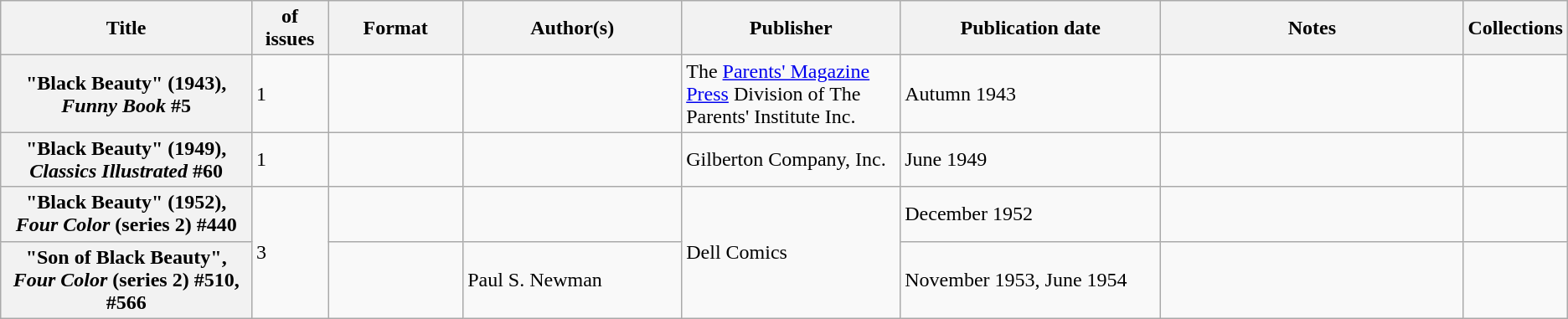<table class="wikitable">
<tr>
<th>Title</th>
<th style="width:40pt"> of issues</th>
<th style="width:75pt">Format</th>
<th style="width:125pt">Author(s)</th>
<th style="width:125pt">Publisher</th>
<th style="width:150pt">Publication date</th>
<th style="width:175pt">Notes</th>
<th>Collections</th>
</tr>
<tr>
<th>"Black Beauty" (1943), <em>Funny Book</em> #5</th>
<td>1</td>
<td></td>
<td></td>
<td>The <a href='#'>Parents' Magazine Press</a> Division of The Parents' Institute Inc.</td>
<td>Autumn 1943</td>
<td></td>
<td></td>
</tr>
<tr>
<th>"Black Beauty" (1949), <em>Classics Illustrated</em> #60</th>
<td>1</td>
<td></td>
<td></td>
<td>Gilberton Company, Inc.</td>
<td>June 1949</td>
<td></td>
<td></td>
</tr>
<tr>
<th>"Black Beauty" (1952), <em>Four Color</em> (series 2) #440</th>
<td rowspan="2">3</td>
<td></td>
<td></td>
<td rowspan="2">Dell Comics</td>
<td>December 1952</td>
<td></td>
<td></td>
</tr>
<tr>
<th>"Son of Black Beauty", <em>Four Color</em> (series 2) #510, #566</th>
<td></td>
<td>Paul S. Newman</td>
<td>November 1953, June 1954</td>
<td></td>
<td></td>
</tr>
</table>
